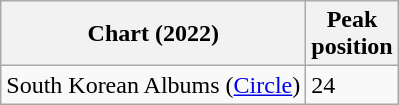<table class="wikitable">
<tr>
<th>Chart (2022)</th>
<th>Peak<br>position</th>
</tr>
<tr>
<td>South Korean Albums (<a href='#'>Circle</a>)</td>
<td>24</td>
</tr>
</table>
